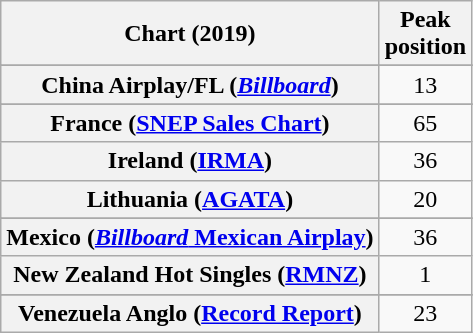<table class="wikitable sortable plainrowheaders" style="text-align:center">
<tr>
<th scope="col">Chart (2019)</th>
<th scope="col">Peak<br>position</th>
</tr>
<tr>
</tr>
<tr>
</tr>
<tr>
</tr>
<tr>
</tr>
<tr>
<th scope="row">China Airplay/FL (<em><a href='#'>Billboard</a></em>)</th>
<td>13</td>
</tr>
<tr>
</tr>
<tr>
<th scope="row">France (<a href='#'>SNEP Sales Chart</a>)</th>
<td align="center">65</td>
</tr>
<tr>
<th scope="row">Ireland (<a href='#'>IRMA</a>)</th>
<td>36</td>
</tr>
<tr>
<th scope="row">Lithuania (<a href='#'>AGATA</a>)</th>
<td>20</td>
</tr>
<tr>
</tr>
<tr>
<th scope="row">Mexico (<a href='#'><em>Billboard</em> Mexican Airplay</a>)</th>
<td>36</td>
</tr>
<tr>
<th scope="row">New Zealand Hot Singles (<a href='#'>RMNZ</a>)</th>
<td>1</td>
</tr>
<tr>
</tr>
<tr>
</tr>
<tr>
</tr>
<tr>
</tr>
<tr>
</tr>
<tr>
</tr>
<tr>
</tr>
<tr>
</tr>
<tr>
</tr>
<tr>
</tr>
<tr>
<th scope="row">Venezuela Anglo (<a href='#'>Record Report</a>)</th>
<td>23</td>
</tr>
</table>
